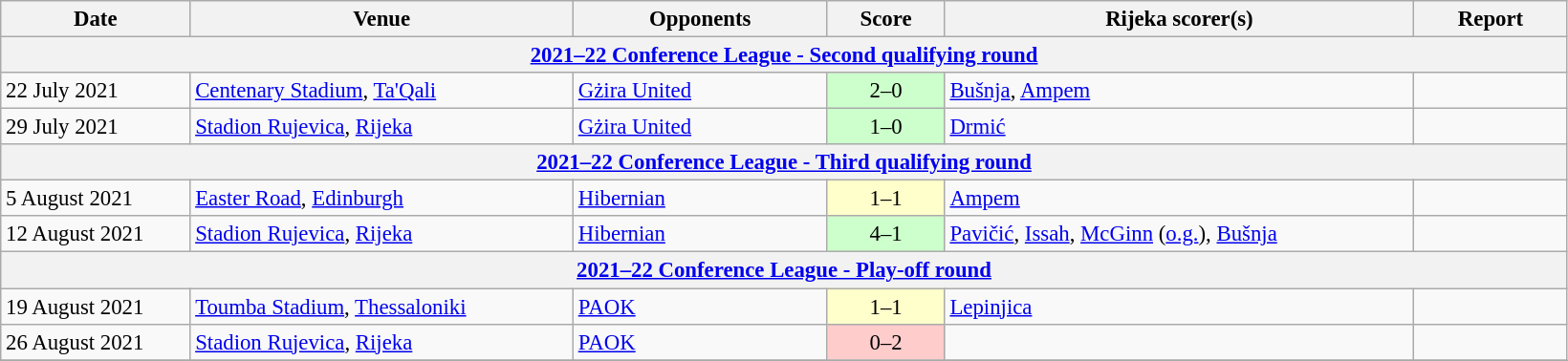<table class="wikitable" style="font-size:95%;">
<tr>
<th width=125>Date</th>
<th width=260>Venue</th>
<th width=170>Opponents</th>
<th width= 75>Score</th>
<th width=320>Rijeka scorer(s)</th>
<th width=100>Report</th>
</tr>
<tr>
<th colspan=7><a href='#'>2021–22 Conference League - Second qualifying round</a></th>
</tr>
<tr>
<td>22 July 2021</td>
<td><a href='#'>Centenary Stadium</a>, <a href='#'>Ta'Qali</a></td>
<td> <a href='#'>Gżira United</a></td>
<td align=center bgcolor=#CCFFCC>2–0</td>
<td><a href='#'>Bušnja</a>, <a href='#'>Ampem</a></td>
<td></td>
</tr>
<tr>
<td>29 July 2021</td>
<td><a href='#'>Stadion Rujevica</a>, <a href='#'>Rijeka</a></td>
<td> <a href='#'>Gżira United</a></td>
<td align=center bgcolor=#CCFFCC>1–0</td>
<td><a href='#'>Drmić</a></td>
<td></td>
</tr>
<tr>
<th colspan=7><a href='#'>2021–22 Conference League - Third qualifying round</a></th>
</tr>
<tr>
<td>5 August 2021</td>
<td><a href='#'>Easter Road</a>, <a href='#'>Edinburgh</a></td>
<td> <a href='#'>Hibernian</a></td>
<td align=center bgcolor=#FFFFCC>1–1</td>
<td><a href='#'>Ampem</a></td>
<td></td>
</tr>
<tr>
<td>12 August 2021</td>
<td><a href='#'>Stadion Rujevica</a>, <a href='#'>Rijeka</a></td>
<td> <a href='#'>Hibernian</a></td>
<td align=center bgcolor=#CCFFCC>4–1</td>
<td><a href='#'>Pavičić</a>, <a href='#'>Issah</a>, <a href='#'>McGinn</a> (<a href='#'>o.g.</a>), <a href='#'>Bušnja</a></td>
<td></td>
</tr>
<tr>
<th colspan=7><a href='#'>2021–22 Conference League - Play-off round</a></th>
</tr>
<tr>
<td>19 August 2021</td>
<td><a href='#'>Toumba Stadium</a>, <a href='#'>Thessaloniki</a></td>
<td> <a href='#'>PAOK</a></td>
<td align=center bgcolor=#FFFFCC>1–1</td>
<td><a href='#'>Lepinjica</a></td>
<td></td>
</tr>
<tr>
<td>26 August 2021</td>
<td><a href='#'>Stadion Rujevica</a>, <a href='#'>Rijeka</a></td>
<td> <a href='#'>PAOK</a></td>
<td align=center bgcolor=#FFCCCC>0–2</td>
<td></td>
<td></td>
</tr>
<tr>
</tr>
</table>
